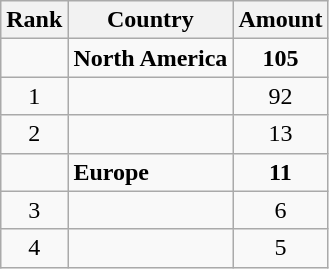<table class="wikitable" style="text-align: center;">
<tr>
<th>Rank</th>
<th>Country</th>
<th>Amount</th>
</tr>
<tr>
<td></td>
<td style="text-align: left;"><strong>North America</strong></td>
<td><strong>105</strong></td>
</tr>
<tr>
<td>1</td>
<td style="text-align: left;"></td>
<td>92</td>
</tr>
<tr>
<td>2</td>
<td style="text-align: left;"></td>
<td>13</td>
</tr>
<tr>
<td></td>
<td style="text-align: left;"><strong>Europe</strong></td>
<td><strong>11</strong></td>
</tr>
<tr>
<td>3</td>
<td style="text-align: left;"></td>
<td>6</td>
</tr>
<tr>
<td>4</td>
<td style="text-align: left;"></td>
<td>5</td>
</tr>
</table>
